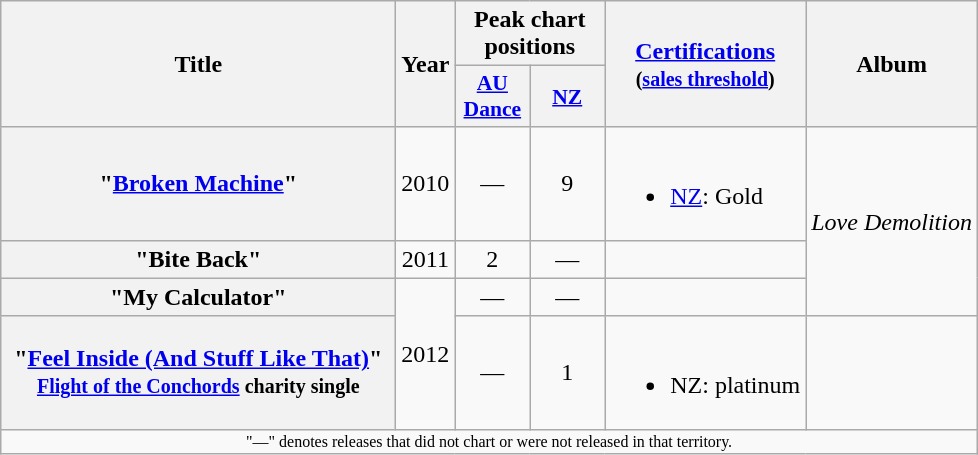<table class="wikitable plainrowheaders" style="text-align:center;">
<tr>
<th scope="col" rowspan="2" style="width:16em;">Title</th>
<th scope="col" rowspan="2">Year</th>
<th scope="col" colspan="2">Peak chart positions</th>
<th rowspan="2"><a href='#'>Certifications</a><br><small>(<a href='#'>sales threshold</a>)</small></th>
<th scope="col" rowspan="2">Album</th>
</tr>
<tr>
<th scope="col" style="width:3em;font-size:90%;"><a href='#'>AU Dance</a></th>
<th scope="col" style="width:3em;font-size:90%;"><a href='#'>NZ</a></th>
</tr>
<tr>
<th scope="row">"<a href='#'>Broken Machine</a>"</th>
<td>2010</td>
<td>—</td>
<td>9</td>
<td style="text-align:left;"><br><ul><li><a href='#'>NZ</a>: Gold</li></ul></td>
<td rowspan="3"><em>Love Demolition</em></td>
</tr>
<tr>
<th scope="row">"Bite Back"</th>
<td>2011</td>
<td>2</td>
<td>—</td>
<td></td>
</tr>
<tr>
<th scope="row">"My Calculator"</th>
<td rowspan=2>2012</td>
<td>—</td>
<td>—</td>
<td></td>
</tr>
<tr>
<th scope="row">"<a href='#'>Feel Inside (And Stuff Like That)</a>" <small><a href='#'>Flight of the Conchords</a> charity single</small></th>
<td>—</td>
<td>1</td>
<td><br><ul><li>NZ: platinum</li></ul></td>
<td></td>
</tr>
<tr>
<td colspan="6" style="text-align:center; font-size:8pt;">"—" denotes releases that did not chart or were not released in that territory.</td>
</tr>
</table>
